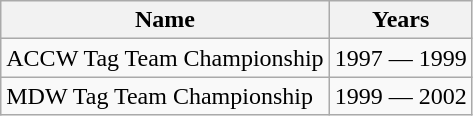<table class="wikitable" border="1">
<tr>
<th>Name</th>
<th>Years</th>
</tr>
<tr>
<td>ACCW Tag Team Championship</td>
<td>1997 — 1999</td>
</tr>
<tr>
<td>MDW Tag Team Championship</td>
<td>1999 — 2002</td>
</tr>
</table>
